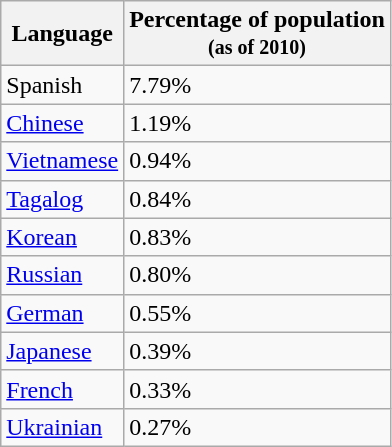<table class="wikitable sortable" style="margin-left:1em; float:center">
<tr>
<th>Language</th>
<th>Percentage of population<br><small>(as of 2010)</small></th>
</tr>
<tr>
<td>Spanish</td>
<td>7.79%</td>
</tr>
<tr>
<td><a href='#'>Chinese</a></td>
<td>1.19%</td>
</tr>
<tr>
<td><a href='#'>Vietnamese</a></td>
<td>0.94%</td>
</tr>
<tr>
<td><a href='#'>Tagalog</a></td>
<td>0.84%</td>
</tr>
<tr>
<td><a href='#'>Korean</a></td>
<td>0.83%</td>
</tr>
<tr>
<td><a href='#'>Russian</a></td>
<td>0.80%</td>
</tr>
<tr>
<td><a href='#'>German</a></td>
<td>0.55%</td>
</tr>
<tr>
<td><a href='#'>Japanese</a></td>
<td>0.39%</td>
</tr>
<tr>
<td><a href='#'>French</a></td>
<td>0.33%</td>
</tr>
<tr>
<td><a href='#'>Ukrainian</a></td>
<td>0.27%</td>
</tr>
</table>
